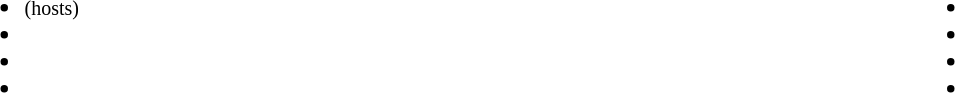<table width=100%>
<tr valign="top">
<td width=25%><br><ul><li> <small>(hosts)</small></li><li></li><li></li><li></li></ul></td>
<td width=25%><br><ul><li></li><li></li><li></li><li></li></ul></td>
</tr>
</table>
